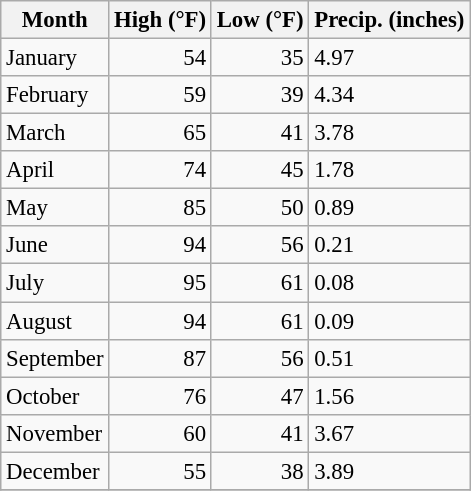<table class="wikitable" style="font-size: 95%;">
<tr>
<th>Month</th>
<th>High (°F)</th>
<th>Low (°F)</th>
<th>Precip. (inches)</th>
</tr>
<tr>
<td>January</td>
<td align="right">54</td>
<td align="right">35</td>
<td align="left">4.97</td>
</tr>
<tr>
<td>February</td>
<td align="right">59</td>
<td align="right">39</td>
<td align="left">4.34</td>
</tr>
<tr>
<td>March</td>
<td align="right">65</td>
<td align="right">41</td>
<td align="left">3.78</td>
</tr>
<tr>
<td>April</td>
<td align="right">74</td>
<td align="right">45</td>
<td align="left">1.78</td>
</tr>
<tr>
<td>May</td>
<td align="right">85</td>
<td align="right">50</td>
<td align="left">0.89</td>
</tr>
<tr>
<td>June</td>
<td align="right">94</td>
<td align="right">56</td>
<td align="left">0.21</td>
</tr>
<tr>
<td>July</td>
<td align="right">95</td>
<td align="right">61</td>
<td align="left">0.08</td>
</tr>
<tr>
<td>August</td>
<td align="right">94</td>
<td align="right">61</td>
<td align="left">0.09</td>
</tr>
<tr>
<td>September</td>
<td align="right">87</td>
<td align="right">56</td>
<td align="left">0.51</td>
</tr>
<tr>
<td>October</td>
<td align="right">76</td>
<td align="right">47</td>
<td align="left">1.56</td>
</tr>
<tr>
<td>November</td>
<td align="right">60</td>
<td align="right">41</td>
<td align="left">3.67</td>
</tr>
<tr>
<td>December</td>
<td align="right">55</td>
<td align="right">38</td>
<td align="left">3.89</td>
</tr>
<tr>
</tr>
</table>
